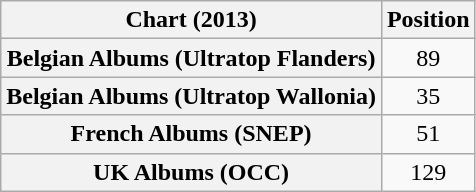<table class="wikitable sortable plainrowheaders" style="text-align:center">
<tr>
<th>Chart (2013)</th>
<th>Position</th>
</tr>
<tr>
<th scope="row">Belgian Albums (Ultratop Flanders)</th>
<td>89</td>
</tr>
<tr>
<th scope="row">Belgian Albums (Ultratop Wallonia)</th>
<td>35</td>
</tr>
<tr>
<th scope="row">French Albums (SNEP)</th>
<td>51</td>
</tr>
<tr>
<th scope="row">UK Albums (OCC)</th>
<td>129</td>
</tr>
</table>
